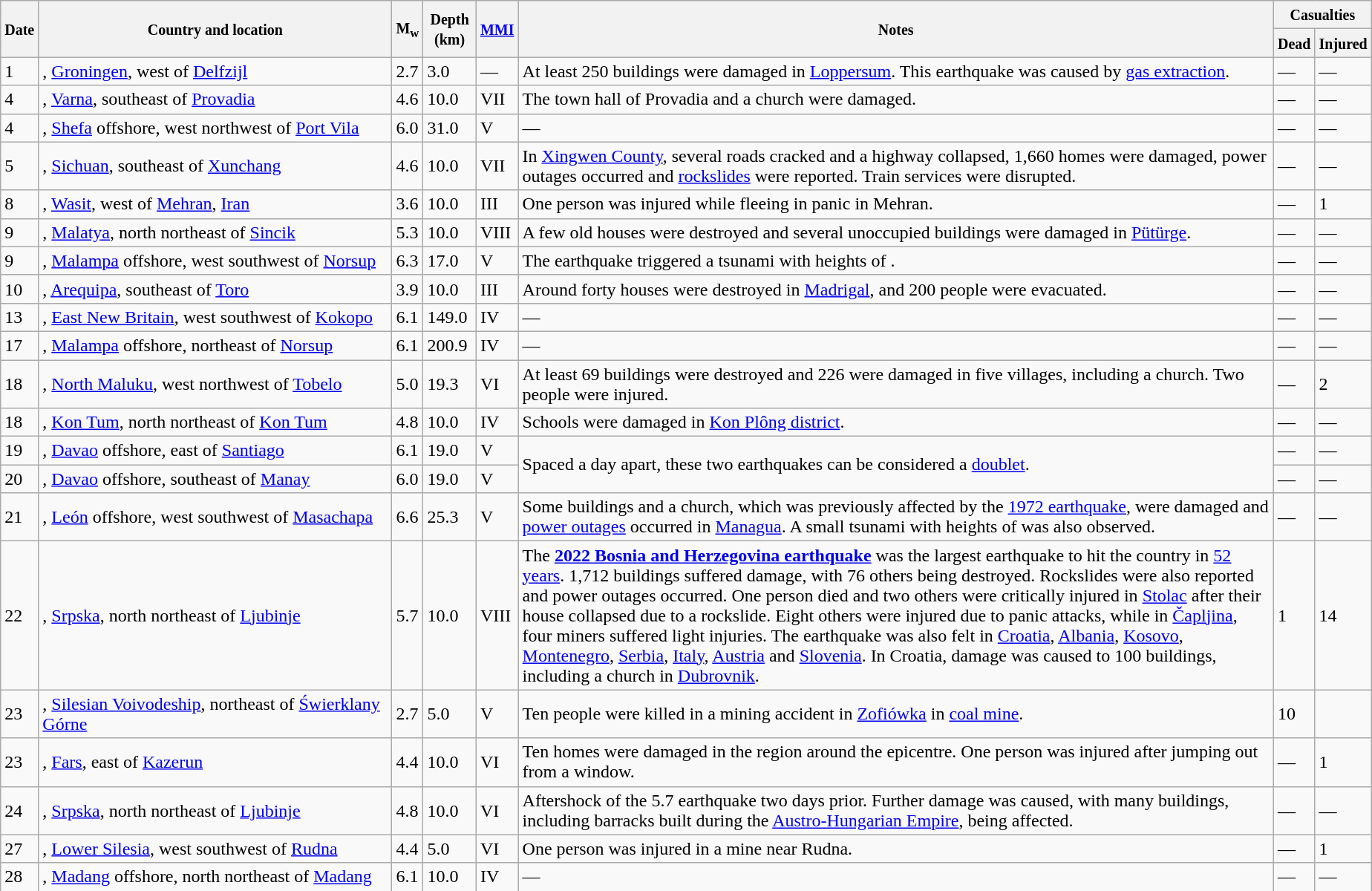<table class="wikitable sortable" style="border:1px black; margin-left:1em;">
<tr>
<th rowspan="2"><small>Date</small></th>
<th rowspan="2" style="width: 310px"><small>Country and location</small></th>
<th rowspan="2"><small>M<sub>w</sub></small></th>
<th rowspan="2"><small>Depth (km)</small></th>
<th rowspan="2"><small><a href='#'>MMI</a></small></th>
<th rowspan="2" class="unsortable"><small>Notes</small></th>
<th colspan="2"><small>Casualties</small></th>
</tr>
<tr>
<th><small>Dead</small></th>
<th><small>Injured</small></th>
</tr>
<tr>
<td>1</td>
<td>, <a href='#'>Groningen</a>,  west of <a href='#'>Delfzijl</a></td>
<td>2.7</td>
<td>3.0</td>
<td>—</td>
<td>At least 250 buildings were damaged in <a href='#'>Loppersum</a>. This earthquake was caused by <a href='#'>gas extraction</a>.</td>
<td>—</td>
<td>—</td>
</tr>
<tr>
<td>4</td>
<td>, <a href='#'>Varna</a>,  southeast of <a href='#'>Provadia</a></td>
<td>4.6</td>
<td>10.0</td>
<td>VII</td>
<td>The town hall of Provadia and a church were damaged.</td>
<td>—</td>
<td>—</td>
</tr>
<tr>
<td>4</td>
<td>, <a href='#'>Shefa</a> offshore,  west northwest of <a href='#'>Port Vila</a></td>
<td>6.0</td>
<td>31.0</td>
<td>V</td>
<td>—</td>
<td>—</td>
<td>—</td>
</tr>
<tr>
<td>5</td>
<td>, <a href='#'>Sichuan</a>,  southeast of <a href='#'>Xunchang</a></td>
<td>4.6</td>
<td>10.0</td>
<td>VII</td>
<td>In <a href='#'>Xingwen County</a>, several roads cracked and a highway collapsed, 1,660 homes were damaged, power outages occurred and <a href='#'>rockslides</a> were reported. Train services were disrupted.</td>
<td>—</td>
<td>—</td>
</tr>
<tr>
<td>8</td>
<td>, <a href='#'>Wasit</a>,  west of <a href='#'>Mehran</a>, <a href='#'>Iran</a></td>
<td>3.6</td>
<td>10.0</td>
<td>III</td>
<td>One person was injured while fleeing in panic in Mehran.</td>
<td>—</td>
<td>1</td>
</tr>
<tr>
<td>9</td>
<td>, <a href='#'>Malatya</a>,  north northeast of <a href='#'>Sincik</a></td>
<td>5.3</td>
<td>10.0</td>
<td>VIII</td>
<td>A few old houses were destroyed and several unoccupied buildings were damaged in <a href='#'>Pütürge</a>.</td>
<td>—</td>
<td>—</td>
</tr>
<tr>
<td>9</td>
<td>, <a href='#'>Malampa</a> offshore,  west southwest of <a href='#'>Norsup</a></td>
<td>6.3</td>
<td>17.0</td>
<td>V</td>
<td>The earthquake triggered a tsunami with heights of .</td>
<td>—</td>
<td>—</td>
</tr>
<tr>
<td>10</td>
<td>, <a href='#'>Arequipa</a>,  southeast of <a href='#'>Toro</a></td>
<td>3.9</td>
<td>10.0</td>
<td>III</td>
<td>Around forty houses were destroyed in <a href='#'>Madrigal</a>, and 200 people were evacuated.</td>
<td>—</td>
<td>—</td>
</tr>
<tr>
<td>13</td>
<td>, <a href='#'>East New Britain</a>,  west southwest of <a href='#'>Kokopo</a></td>
<td>6.1</td>
<td>149.0</td>
<td>IV</td>
<td>—</td>
<td>—</td>
<td>—</td>
</tr>
<tr>
<td>17</td>
<td>, <a href='#'>Malampa</a> offshore,  northeast of <a href='#'>Norsup</a></td>
<td>6.1</td>
<td>200.9</td>
<td>IV</td>
<td>—</td>
<td>—</td>
<td>—</td>
</tr>
<tr>
<td>18</td>
<td>, <a href='#'>North Maluku</a>,  west northwest of <a href='#'>Tobelo</a></td>
<td>5.0</td>
<td>19.3</td>
<td>VI</td>
<td>At least 69 buildings were destroyed and 226 were damaged in five villages, including a church. Two people were injured.</td>
<td>—</td>
<td>2</td>
</tr>
<tr>
<td>18</td>
<td>, <a href='#'>Kon Tum</a>,  north northeast of <a href='#'>Kon Tum</a></td>
<td>4.8</td>
<td>10.0</td>
<td>IV</td>
<td>Schools were damaged in <a href='#'>Kon Plông district</a>.</td>
<td>—</td>
<td>—</td>
</tr>
<tr>
<td>19</td>
<td>, <a href='#'>Davao</a> offshore,  east of <a href='#'>Santiago</a></td>
<td>6.1</td>
<td>19.0</td>
<td>V</td>
<td rowspan="2">Spaced a day apart, these two earthquakes can be considered a <a href='#'>doublet</a>.</td>
<td>—</td>
<td>—</td>
</tr>
<tr>
<td>20</td>
<td>, <a href='#'>Davao</a> offshore,  southeast of <a href='#'>Manay</a></td>
<td>6.0</td>
<td>19.0</td>
<td>V</td>
<td>—</td>
<td>—</td>
</tr>
<tr>
<td>21</td>
<td>, <a href='#'>León</a> offshore,  west southwest of <a href='#'>Masachapa</a></td>
<td>6.6</td>
<td>25.3</td>
<td>V</td>
<td>Some buildings and a church, which was previously affected by the <a href='#'>1972 earthquake</a>, were damaged and <a href='#'>power outages</a> occurred in <a href='#'>Managua</a>. A small tsunami with heights of  was also observed.</td>
<td>—</td>
<td>—</td>
</tr>
<tr>
<td>22</td>
<td>, <a href='#'>Srpska</a>,  north northeast of <a href='#'>Ljubinje</a></td>
<td>5.7</td>
<td>10.0</td>
<td>VIII</td>
<td>The <strong><a href='#'>2022 Bosnia and Herzegovina earthquake</a></strong> was the largest earthquake to hit the country in <a href='#'>52 years</a>. 1,712 buildings suffered damage, with 76 others being destroyed. Rockslides were also reported and power outages occurred. One person died and two others were critically injured in <a href='#'>Stolac</a> after their house collapsed due to a rockslide. Eight others were injured due to panic attacks, while in <a href='#'>Čapljina</a>, four miners suffered light injuries. The earthquake was also felt in <a href='#'>Croatia</a>, <a href='#'>Albania</a>, <a href='#'>Kosovo</a>, <a href='#'>Montenegro</a>, <a href='#'>Serbia</a>, <a href='#'>Italy</a>, <a href='#'>Austria</a> and <a href='#'>Slovenia</a>. In Croatia, damage was caused to 100 buildings, including a church in <a href='#'>Dubrovnik</a>.</td>
<td>1</td>
<td>14</td>
</tr>
<tr>
<td>23</td>
<td>, <a href='#'>Silesian Voivodeship</a>,  northeast of <a href='#'>Świerklany Górne</a></td>
<td>2.7</td>
<td>5.0</td>
<td>V</td>
<td>Ten people were killed in a mining accident in <a href='#'>Zofiówka</a> in <a href='#'>coal mine</a>.</td>
<td>10</td>
<td></td>
</tr>
<tr>
<td>23</td>
<td>, <a href='#'>Fars</a>,  east of <a href='#'>Kazerun</a></td>
<td>4.4</td>
<td>10.0</td>
<td>VI</td>
<td>Ten homes were damaged in the region around the epicentre. One person was injured after jumping out from a window.</td>
<td>—</td>
<td>1</td>
</tr>
<tr>
<td>24</td>
<td>, <a href='#'>Srpska</a>,  north northeast of <a href='#'>Ljubinje</a></td>
<td>4.8</td>
<td>10.0</td>
<td>VI</td>
<td>Aftershock of the 5.7 earthquake two days prior. Further damage was caused, with many buildings, including barracks built during the <a href='#'>Austro-Hungarian Empire</a>, being affected.</td>
<td>—</td>
<td>—</td>
</tr>
<tr>
<td>27</td>
<td>, <a href='#'>Lower Silesia</a>,  west southwest of <a href='#'>Rudna</a></td>
<td>4.4</td>
<td>5.0</td>
<td>VI</td>
<td>One person was injured in a mine near Rudna.</td>
<td>—</td>
<td>1</td>
</tr>
<tr>
<td>28</td>
<td>, <a href='#'>Madang</a> offshore,  north northeast of <a href='#'>Madang</a></td>
<td>6.1</td>
<td>10.0</td>
<td>IV</td>
<td>—</td>
<td>—</td>
<td>—</td>
</tr>
<tr>
</tr>
</table>
